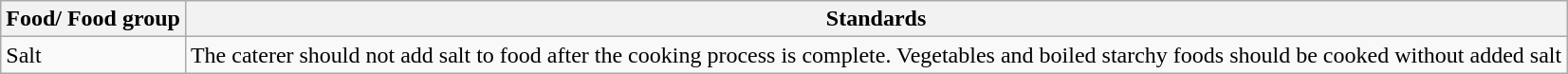<table class="wikitable">
<tr>
<th>Food/ Food group</th>
<th>Standards</th>
</tr>
<tr>
<td>Salt</td>
<td>The caterer should not add salt to food after the cooking process is complete. Vegetables and boiled starchy foods should be cooked without added salt</td>
</tr>
</table>
